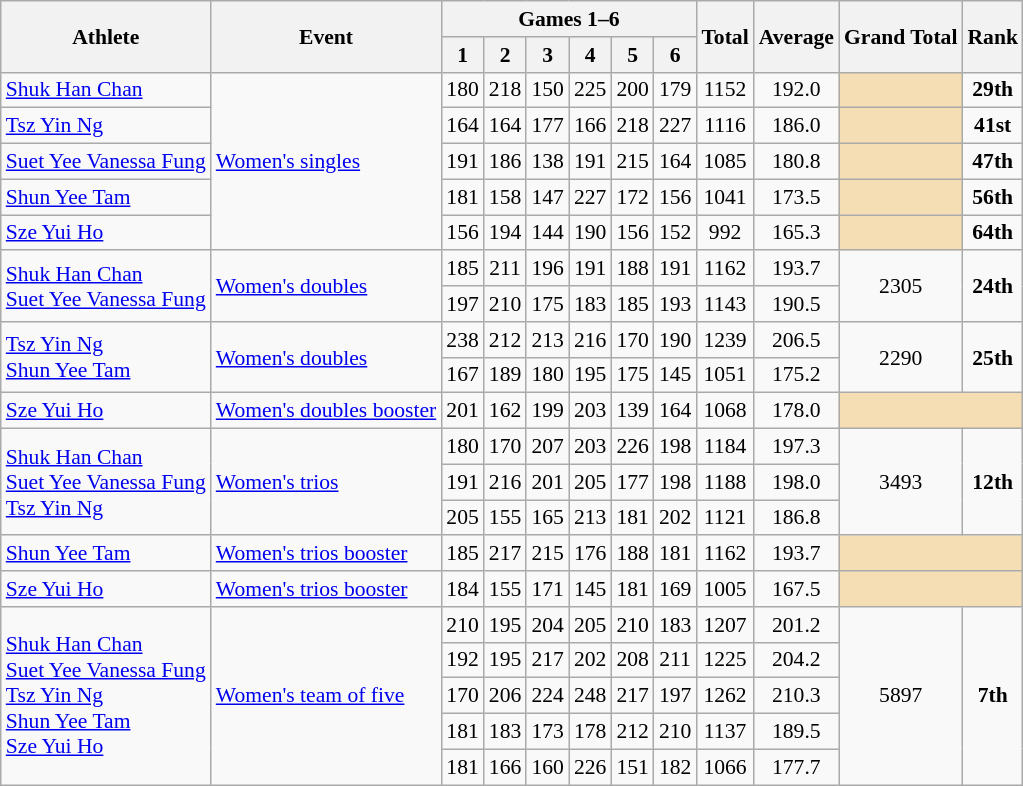<table class="wikitable" border="1" style="font-size:90%">
<tr>
<th rowspan=2>Athlete</th>
<th rowspan=2>Event</th>
<th colspan=6>Games 1–6</th>
<th rowspan=2>Total</th>
<th rowspan=2>Average</th>
<th rowspan=2>Grand Total</th>
<th rowspan=2>Rank</th>
</tr>
<tr>
<th>1</th>
<th>2</th>
<th>3</th>
<th>4</th>
<th>5</th>
<th>6</th>
</tr>
<tr>
<td><a href='#'>Shuk Han Chan</a></td>
<td rowspan=5><a href='#'>Women's singles</a></td>
<td align=center>180</td>
<td align=center>218</td>
<td align=center>150</td>
<td align=center>225</td>
<td align=center>200</td>
<td align=center>179</td>
<td align=center>1152</td>
<td align=center>192.0</td>
<td align="center" bgcolor=wheat></td>
<td align=center><strong>29th</strong></td>
</tr>
<tr>
<td><a href='#'>Tsz Yin Ng</a></td>
<td align=center>164</td>
<td align=center>164</td>
<td align=center>177</td>
<td align=center>166</td>
<td align=center>218</td>
<td align=center>227</td>
<td align=center>1116</td>
<td align=center>186.0</td>
<td align="center" bgcolor=wheat></td>
<td align=center><strong>41st</strong></td>
</tr>
<tr>
<td><a href='#'>Suet Yee Vanessa Fung</a></td>
<td align=center>191</td>
<td align=center>186</td>
<td align=center>138</td>
<td align=center>191</td>
<td align=center>215</td>
<td align=center>164</td>
<td align=center>1085</td>
<td align=center>180.8</td>
<td align="center" bgcolor=wheat></td>
<td align=center><strong>47th</strong></td>
</tr>
<tr>
<td><a href='#'>Shun Yee Tam</a></td>
<td align=center>181</td>
<td align=center>158</td>
<td align=center>147</td>
<td align=center>227</td>
<td align=center>172</td>
<td align=center>156</td>
<td align=center>1041</td>
<td align=center>173.5</td>
<td align="center" bgcolor=wheat></td>
<td align=center><strong>56th</strong></td>
</tr>
<tr>
<td><a href='#'>Sze Yui Ho</a></td>
<td align=center>156</td>
<td align=center>194</td>
<td align=center>144</td>
<td align=center>190</td>
<td align=center>156</td>
<td align=center>152</td>
<td align=center>992</td>
<td align=center>165.3</td>
<td align="center" bgcolor=wheat></td>
<td align=center><strong>64th</strong></td>
</tr>
<tr>
<td rowspan=2><a href='#'>Shuk Han Chan</a><br><a href='#'>Suet Yee Vanessa Fung</a></td>
<td rowspan=2><a href='#'>Women's doubles</a></td>
<td align=center>185</td>
<td align=center>211</td>
<td align=center>196</td>
<td align=center>191</td>
<td align=center>188</td>
<td align=center>191</td>
<td align=center>1162</td>
<td align=center>193.7</td>
<td align=center rowspan=2>2305</td>
<td align=center rowspan=2><strong>24th</strong></td>
</tr>
<tr>
<td align=center>197</td>
<td align=center>210</td>
<td align=center>175</td>
<td align=center>183</td>
<td align=center>185</td>
<td align=center>193</td>
<td align=center>1143</td>
<td align=center>190.5</td>
</tr>
<tr>
<td rowspan=2><a href='#'>Tsz Yin Ng</a><br><a href='#'>Shun Yee Tam</a></td>
<td rowspan=2><a href='#'>Women's doubles</a></td>
<td align=center>238</td>
<td align=center>212</td>
<td align=center>213</td>
<td align=center>216</td>
<td align=center>170</td>
<td align=center>190</td>
<td align=center>1239</td>
<td align=center>206.5</td>
<td align=center rowspan=2>2290</td>
<td align=center rowspan=2><strong>25th</strong></td>
</tr>
<tr>
<td align=center>167</td>
<td align=center>189</td>
<td align=center>180</td>
<td align=center>195</td>
<td align=center>175</td>
<td align=center>145</td>
<td align=center>1051</td>
<td align=center>175.2</td>
</tr>
<tr>
<td><a href='#'>Sze Yui Ho</a></td>
<td><a href='#'>Women's doubles booster</a></td>
<td align=center>201</td>
<td align=center>162</td>
<td align=center>199</td>
<td align=center>203</td>
<td align=center>139</td>
<td align=center>164</td>
<td align=center>1068</td>
<td align=center>178.0</td>
<td align="center" bgcolor=wheat colspan=2></td>
</tr>
<tr>
<td rowspan=3><a href='#'>Shuk Han Chan</a><br><a href='#'>Suet Yee Vanessa Fung</a><br><a href='#'>Tsz Yin Ng</a></td>
<td rowspan=3><a href='#'>Women's trios</a></td>
<td align=center>180</td>
<td align=center>170</td>
<td align=center>207</td>
<td align=center>203</td>
<td align=center>226</td>
<td align=center>198</td>
<td align=center>1184</td>
<td align=center>197.3</td>
<td align=center rowspan=3>3493</td>
<td align=center rowspan=3><strong>12th</strong></td>
</tr>
<tr>
<td align=center>191</td>
<td align=center>216</td>
<td align=center>201</td>
<td align=center>205</td>
<td align=center>177</td>
<td align=center>198</td>
<td align=center>1188</td>
<td align=center>198.0</td>
</tr>
<tr>
<td align=center>205</td>
<td align=center>155</td>
<td align=center>165</td>
<td align=center>213</td>
<td align=center>181</td>
<td align=center>202</td>
<td align=center>1121</td>
<td align=center>186.8</td>
</tr>
<tr>
<td><a href='#'>Shun Yee Tam</a></td>
<td><a href='#'>Women's trios booster</a></td>
<td align=center>185</td>
<td align=center>217</td>
<td align=center>215</td>
<td align=center>176</td>
<td align=center>188</td>
<td align=center>181</td>
<td align=center>1162</td>
<td align=center>193.7</td>
<td align="center" bgcolor=wheat colspan=2></td>
</tr>
<tr>
<td><a href='#'>Sze Yui Ho</a></td>
<td><a href='#'>Women's trios booster</a></td>
<td align=center>184</td>
<td align=center>155</td>
<td align=center>171</td>
<td align=center>145</td>
<td align=center>181</td>
<td align=center>169</td>
<td align=center>1005</td>
<td align=center>167.5</td>
<td align="center" bgcolor=wheat colspan=2></td>
</tr>
<tr>
<td rowspan=5><a href='#'>Shuk Han Chan</a><br><a href='#'>Suet Yee Vanessa Fung</a><br><a href='#'>Tsz Yin Ng</a><br><a href='#'>Shun Yee Tam</a><br><a href='#'>Sze Yui Ho</a></td>
<td rowspan=5><a href='#'>Women's team of five</a></td>
<td align=center>210</td>
<td align=center>195</td>
<td align=center>204</td>
<td align=center>205</td>
<td align=center>210</td>
<td align=center>183</td>
<td align=center>1207</td>
<td align=center>201.2</td>
<td align=center rowspan=5>5897</td>
<td align=center rowspan=5><strong>7th</strong></td>
</tr>
<tr>
<td align=center>192</td>
<td align=center>195</td>
<td align=center>217</td>
<td align=center>202</td>
<td align=center>208</td>
<td align=center>211</td>
<td align=center>1225</td>
<td align=center>204.2</td>
</tr>
<tr>
<td align=center>170</td>
<td align=center>206</td>
<td align=center>224</td>
<td align=center>248</td>
<td align=center>217</td>
<td align=center>197</td>
<td align=center>1262</td>
<td align=center>210.3</td>
</tr>
<tr>
<td align=center>181</td>
<td align=center>183</td>
<td align=center>173</td>
<td align=center>178</td>
<td align=center>212</td>
<td align=center>210</td>
<td align=center>1137</td>
<td align=center>189.5</td>
</tr>
<tr>
<td align=center>181</td>
<td align=center>166</td>
<td align=center>160</td>
<td align=center>226</td>
<td align=center>151</td>
<td align=center>182</td>
<td align=center>1066</td>
<td align=center>177.7</td>
</tr>
</table>
